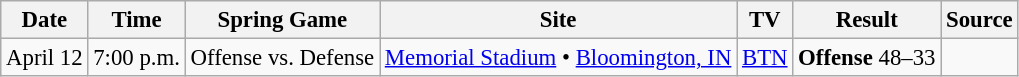<table class="wikitable" style="font-size:95%;">
<tr>
<th>Date</th>
<th>Time</th>
<th>Spring Game</th>
<th>Site</th>
<th>TV</th>
<th>Result</th>
<th>Source</th>
</tr>
<tr>
<td>April 12</td>
<td>7:00 p.m.</td>
<td>Offense vs. Defense</td>
<td><a href='#'>Memorial Stadium</a> • <a href='#'>Bloomington, IN</a></td>
<td><a href='#'>BTN</a></td>
<td><strong>Offense</strong> 48–33</td>
<td style="text-align:center"></td>
</tr>
</table>
